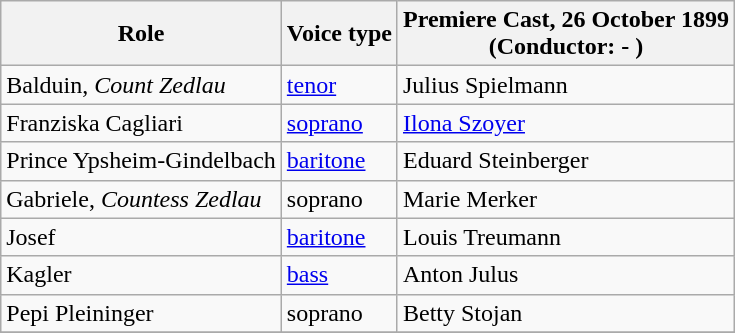<table class="wikitable">
<tr>
<th>Role</th>
<th>Voice type</th>
<th>Premiere Cast, 26 October 1899<br>(Conductor: - )</th>
</tr>
<tr>
<td>Balduin, <em>Count Zedlau</em></td>
<td><a href='#'>tenor</a></td>
<td>Julius Spielmann</td>
</tr>
<tr>
<td>Franziska Cagliari</td>
<td><a href='#'>soprano</a></td>
<td><a href='#'>Ilona Szoyer</a></td>
</tr>
<tr>
<td>Prince Ypsheim-Gindelbach</td>
<td><a href='#'>baritone</a></td>
<td>Eduard Steinberger</td>
</tr>
<tr>
<td>Gabriele, <em>Countess Zedlau</em></td>
<td>soprano</td>
<td>Marie Merker</td>
</tr>
<tr>
<td>Josef</td>
<td><a href='#'>baritone</a></td>
<td>Louis Treumann</td>
</tr>
<tr>
<td>Kagler</td>
<td><a href='#'>bass</a></td>
<td>Anton Julus</td>
</tr>
<tr>
<td>Pepi Pleininger</td>
<td>soprano</td>
<td>Betty Stojan</td>
</tr>
<tr>
</tr>
</table>
